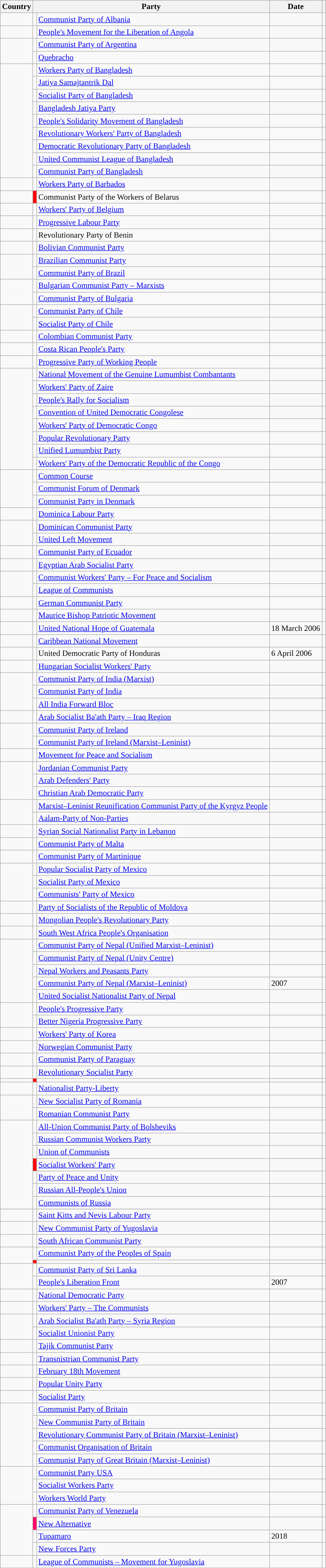<table class="wikitable sortable">
<tr>
<th>Country</th>
<th colspan="2">Party</th>
<th>Date</th>
<th class="unsortable"></th>
</tr>
<tr>
<td></td>
<td style="background-color: "></td>
<td><a href='#'>Communist Party of Albania</a></td>
<td></td>
<td></td>
</tr>
<tr>
<td></td>
<td style="background-color: "></td>
<td><a href='#'>People's Movement for the Liberation of Angola</a></td>
<td></td>
<td></td>
</tr>
<tr>
<td rowspan=2></td>
<td style="background-color: "></td>
<td><a href='#'>Communist Party of Argentina</a></td>
<td></td>
<td></td>
</tr>
<tr>
<td></td>
<td><a href='#'>Quebracho</a></td>
<td></td>
<td></td>
</tr>
<tr>
<td rowspan=9></td>
<td style="background-color: "></td>
<td><a href='#'>Workers Party of Bangladesh</a></td>
<td></td>
<td></td>
</tr>
<tr>
<td style="background-color: "></td>
<td><a href='#'>Jatiya Samajtantrik Dal</a></td>
<td></td>
<td></td>
</tr>
<tr>
<td style="background-color: "></td>
<td><a href='#'>Socialist Party of Bangladesh</a></td>
<td></td>
<td></td>
</tr>
<tr>
<td style="background-color: "></td>
<td><a href='#'>Bangladesh Jatiya Party</a></td>
<td></td>
<td></td>
</tr>
<tr>
<td></td>
<td><a href='#'>People's Solidarity Movement of Bangladesh</a></td>
<td></td>
<td></td>
</tr>
<tr>
<td style="background-color: "></td>
<td><a href='#'>Revolutionary Workers' Party of Bangladesh</a></td>
<td></td>
<td></td>
</tr>
<tr>
<td></td>
<td><a href='#'>Democratic Revolutionary Party of Bangladesh</a></td>
<td></td>
<td></td>
</tr>
<tr>
<td style="background-color: "></td>
<td><a href='#'>United Communist League of Bangladesh</a></td>
<td></td>
<td></td>
</tr>
<tr>
<td style="background-color: "></td>
<td><a href='#'>Communist Party of Bangladesh</a></td>
<td></td>
<td></td>
</tr>
<tr>
<td></td>
<td style="background-color: "></td>
<td><a href='#'>Workers Party of Barbados</a></td>
<td></td>
<td></td>
</tr>
<tr>
<td></td>
<td style="background-color: #FF0000"></td>
<td>Communist Party of the Workers of Belarus</td>
<td></td>
<td></td>
</tr>
<tr>
<td></td>
<td style="background-color: "></td>
<td><a href='#'>Workers' Party of Belgium</a></td>
<td></td>
<td></td>
</tr>
<tr>
<td></td>
<td style="background-color: "></td>
<td><a href='#'>Progressive Labour Party</a></td>
<td></td>
<td></td>
</tr>
<tr>
<td></td>
<td></td>
<td>Revolutionary Party of Benin</td>
<td></td>
<td></td>
</tr>
<tr>
<td></td>
<td style="background-color: "></td>
<td><a href='#'>Bolivian Communist Party</a></td>
<td></td>
<td></td>
</tr>
<tr>
<td rowspan=2></td>
<td style="background-color: "></td>
<td><a href='#'>Brazilian Communist Party</a></td>
<td></td>
<td></td>
</tr>
<tr>
<td style="background-color: "></td>
<td><a href='#'>Communist Party of Brazil</a></td>
<td></td>
<td></td>
</tr>
<tr>
<td rowspan=2></td>
<td style="background-color: "></td>
<td><a href='#'>Bulgarian Communist Party – Marxists</a></td>
<td></td>
<td></td>
</tr>
<tr>
<td style="background-color: "></td>
<td><a href='#'>Communist Party of Bulgaria</a></td>
<td></td>
<td></td>
</tr>
<tr>
<td rowspan=2></td>
<td style="background-color: "></td>
<td><a href='#'>Communist Party of Chile</a></td>
<td></td>
<td></td>
</tr>
<tr>
<td style="background-color: "></td>
<td><a href='#'>Socialist Party of Chile</a></td>
<td></td>
<td></td>
</tr>
<tr>
<td></td>
<td style="background-color: "></td>
<td><a href='#'>Colombian Communist Party</a></td>
<td></td>
<td></td>
</tr>
<tr>
<td></td>
<td style="background-color: "></td>
<td><a href='#'>Costa Rican People's Party</a></td>
<td></td>
<td></td>
</tr>
<tr>
<td></td>
<td style="background-color: "></td>
<td><a href='#'>Progressive Party of Working People</a></td>
<td></td>
<td></td>
</tr>
<tr>
<td rowspan=8></td>
<td></td>
<td><a href='#'>National Movement of the Genuine Lumumbist Combantants</a></td>
<td></td>
<td></td>
</tr>
<tr>
<td style="background-color: "></td>
<td><a href='#'>Workers' Party of Zaire</a></td>
<td></td>
<td></td>
</tr>
<tr>
<td style="background-color: "></td>
<td><a href='#'>People's Rally for Socialism</a></td>
<td></td>
<td></td>
</tr>
<tr>
<td></td>
<td><a href='#'>Convention of United Democratic Congolese</a></td>
<td></td>
<td></td>
</tr>
<tr>
<td style="background-color: "></td>
<td><a href='#'>Workers' Party of Democratic Congo</a></td>
<td></td>
<td></td>
</tr>
<tr>
<td></td>
<td><a href='#'>Popular Revolutionary Party</a></td>
<td></td>
<td></td>
</tr>
<tr>
<td style="background-color: "></td>
<td><a href='#'>Unified Lumumbist Party</a></td>
<td></td>
<td></td>
</tr>
<tr>
<td style="background-color: "></td>
<td><a href='#'>Workers' Party of the Democratic Republic of the Congo</a></td>
<td></td>
<td></td>
</tr>
<tr>
<td rowspan=3></td>
<td style="background-color: "></td>
<td><a href='#'>Common Course</a></td>
<td></td>
<td></td>
</tr>
<tr>
<td style="background-color: "></td>
<td><a href='#'>Communist Forum of Denmark</a></td>
<td></td>
<td></td>
</tr>
<tr>
<td style="background-color: "></td>
<td><a href='#'>Communist Party in Denmark</a></td>
<td></td>
<td></td>
</tr>
<tr>
<td></td>
<td style="background-color: "></td>
<td><a href='#'>Dominica Labour Party</a></td>
<td></td>
<td></td>
</tr>
<tr>
<td rowspan=2></td>
<td style="background-color: "></td>
<td><a href='#'>Dominican Communist Party</a></td>
<td></td>
<td></td>
</tr>
<tr>
<td style="background-color: "></td>
<td><a href='#'>United Left Movement</a></td>
<td></td>
<td></td>
</tr>
<tr>
<td></td>
<td style="background-color: "></td>
<td><a href='#'>Communist Party of Ecuador</a></td>
<td></td>
<td></td>
</tr>
<tr>
<td></td>
<td style="background-color: "></td>
<td><a href='#'>Egyptian Arab Socialist Party</a></td>
<td></td>
<td></td>
</tr>
<tr>
<td rowspan=2></td>
<td style="background-color: "></td>
<td><a href='#'>Communist Workers' Party – For Peace and Socialism</a></td>
<td></td>
<td></td>
</tr>
<tr>
<td style="background-color: "></td>
<td><a href='#'>League of Communists</a></td>
<td></td>
<td></td>
</tr>
<tr>
<td></td>
<td style="background-color: "></td>
<td><a href='#'>German Communist Party</a></td>
<td></td>
<td></td>
</tr>
<tr>
<td></td>
<td></td>
<td><a href='#'>Maurice Bishop Patriotic Movement</a></td>
<td></td>
<td></td>
</tr>
<tr>
<td></td>
<td></td>
<td><a href='#'>United National Hope of Guatemala</a></td>
<td>18 March 2006</td>
<td></td>
</tr>
<tr>
<td></td>
<td></td>
<td><a href='#'>Caribbean National Movement</a></td>
<td></td>
<td></td>
</tr>
<tr>
<td></td>
<td></td>
<td>United Democratic Party of Honduras</td>
<td>6 April 2006</td>
<td></td>
</tr>
<tr>
<td></td>
<td style="background-color: "></td>
<td><a href='#'>Hungarian Socialist Workers' Party</a></td>
<td></td>
<td></td>
</tr>
<tr>
<td rowspan=3></td>
<td style="background-color: "></td>
<td><a href='#'>Communist Party of India (Marxist)</a></td>
<td></td>
<td></td>
</tr>
<tr>
<td style="background-color: "></td>
<td><a href='#'>Communist Party of India</a></td>
<td></td>
<td></td>
</tr>
<tr>
<td style="background-color: "></td>
<td><a href='#'>All India Forward Bloc</a></td>
<td></td>
<td></td>
</tr>
<tr>
<td></td>
<td style="background-color: "></td>
<td><a href='#'>Arab Socialist Ba'ath Party – Iraq Region</a></td>
<td></td>
<td></td>
</tr>
<tr>
<td rowspan=2></td>
<td style="background-color: "></td>
<td><a href='#'>Communist Party of Ireland</a></td>
<td></td>
<td></td>
</tr>
<tr>
<td style="background-color: "></td>
<td><a href='#'>Communist Party of Ireland (Marxist–Leninist)</a></td>
<td></td>
<td></td>
</tr>
<tr>
<td></td>
<td style="background-color: "></td>
<td><a href='#'>Movement for Peace and Socialism</a></td>
<td></td>
<td></td>
</tr>
<tr>
<td rowspan=3></td>
<td style="background-color: "></td>
<td><a href='#'>Jordanian Communist Party</a></td>
<td></td>
<td></td>
</tr>
<tr>
<td></td>
<td><a href='#'>Arab Defenders' Party</a></td>
<td></td>
<td></td>
</tr>
<tr>
<td></td>
<td><a href='#'>Christian Arab Democratic Party</a></td>
<td></td>
<td></td>
</tr>
<tr>
<td rowspan=2></td>
<td style="background-color: "></td>
<td><a href='#'>Marxist–Leninist Reunification Communist Party of the Kyrgyz People</a></td>
<td></td>
<td></td>
</tr>
<tr>
<td></td>
<td><a href='#'>Aalam-Party of Non-Parties</a></td>
<td></td>
<td></td>
</tr>
<tr>
<td></td>
<td style="background-color: "></td>
<td><a href='#'>Syrian Social Nationalist Party in Lebanon</a></td>
<td></td>
<td></td>
</tr>
<tr>
<td></td>
<td style="background-color: "></td>
<td><a href='#'>Communist Party of Malta</a></td>
<td></td>
<td></td>
</tr>
<tr>
<td></td>
<td style="background-color: "></td>
<td><a href='#'>Communist Party of Martinique</a></td>
<td></td>
<td></td>
</tr>
<tr>
<td rowspan=3></td>
<td style="background-color: "></td>
<td><a href='#'>Popular Socialist Party of Mexico</a></td>
<td></td>
<td></td>
</tr>
<tr>
<td style="background-color: "></td>
<td><a href='#'>Socialist Party of Mexico</a></td>
<td></td>
<td></td>
</tr>
<tr>
<td style="background-color: "></td>
<td><a href='#'>Communists' Party of Mexico</a></td>
<td></td>
<td></td>
</tr>
<tr>
<td></td>
<td style="background-color: "></td>
<td><a href='#'>Party of Socialists of the Republic of Moldova</a></td>
<td></td>
<td></td>
</tr>
<tr>
<td></td>
<td style="background-color: "></td>
<td><a href='#'>Mongolian People's Revolutionary Party</a></td>
<td></td>
<td></td>
</tr>
<tr>
<td></td>
<td style="background-color: "></td>
<td><a href='#'>South West Africa People's Organisation</a></td>
<td></td>
<td></td>
</tr>
<tr>
<td rowspan=5></td>
<td style="background-color: "></td>
<td><a href='#'>Communist Party of Nepal (Unified Marxist–Leninist)</a></td>
<td></td>
<td></td>
</tr>
<tr>
<td style="background-color: "></td>
<td><a href='#'>Communist Party of Nepal (Unity Centre)</a></td>
<td></td>
<td></td>
</tr>
<tr>
<td style="background-color: "></td>
<td><a href='#'>Nepal Workers and Peasants Party</a></td>
<td></td>
<td></td>
</tr>
<tr>
<td style="background-color: "></td>
<td><a href='#'>Communist Party of Nepal (Marxist–Leninist)</a></td>
<td>2007</td>
<td></td>
</tr>
<tr>
<td style="background-color: "></td>
<td><a href='#'>United Socialist Nationalist Party of Nepal</a></td>
<td></td>
<td></td>
</tr>
<tr>
<td rowspan=2></td>
<td></td>
<td><a href='#'>People's Progressive Party</a></td>
<td></td>
<td></td>
</tr>
<tr>
<td></td>
<td><a href='#'>Better Nigeria Progressive Party</a></td>
<td></td>
<td></td>
</tr>
<tr>
<td></td>
<td style="background-color: "></td>
<td><a href='#'>Workers' Party of Korea</a></td>
<td></td>
<td></td>
</tr>
<tr>
<td></td>
<td style="background-color: "></td>
<td><a href='#'>Norwegian Communist Party</a></td>
<td></td>
<td></td>
</tr>
<tr>
<td></td>
<td style="background-color: "></td>
<td><a href='#'>Communist Party of Paraguay</a></td>
<td></td>
<td></td>
</tr>
<tr>
<td></td>
<td style="background-color: "></td>
<td><a href='#'>Revolutionary Socialist Party</a></td>
<td></td>
<td></td>
</tr>
<tr>
<td></td>
<td style="background-color: Red"></td>
<td></td>
<td></td>
<td></td>
</tr>
<tr>
<td></td>
<td></td>
<td><a href='#'>Nationalist Party-Liberty</a></td>
<td></td>
<td></td>
</tr>
<tr>
<td rowspan=2></td>
<td style="background-color: "></td>
<td><a href='#'>New Socialist Party of Romania</a></td>
<td></td>
<td></td>
</tr>
<tr>
<td style="background-color: "></td>
<td><a href='#'>Romanian Communist Party</a></td>
<td></td>
<td></td>
</tr>
<tr>
<td rowspan=7></td>
<td style="background-color: "></td>
<td><a href='#'>All-Union Communist Party of Bolsheviks</a></td>
<td></td>
<td></td>
</tr>
<tr>
<td style="background-color: "></td>
<td><a href='#'>Russian Communist Workers Party</a></td>
<td></td>
<td></td>
</tr>
<tr>
<td style="background-color: "></td>
<td><a href='#'>Union of Communists</a></td>
<td></td>
<td></td>
</tr>
<tr>
<td style="background-color:#FF0000"></td>
<td><a href='#'>Socialist Workers' Party</a></td>
<td></td>
<td></td>
</tr>
<tr>
<td style="background-color: "></td>
<td><a href='#'>Party of Peace and Unity</a></td>
<td></td>
<td></td>
</tr>
<tr>
<td style="background-color: "></td>
<td><a href='#'>Russian All-People's Union</a></td>
<td></td>
<td></td>
</tr>
<tr>
<td style="background-color: "></td>
<td><a href='#'>Communists of Russia</a></td>
<td></td>
<td></td>
</tr>
<tr>
</tr>
<tr>
<td></td>
<td style="background-color: "></td>
<td><a href='#'>Saint Kitts and Nevis Labour Party</a></td>
<td></td>
<td></td>
</tr>
<tr>
<td></td>
<td></td>
<td><a href='#'>New Communist Party of Yugoslavia</a></td>
<td></td>
<td></td>
</tr>
<tr>
<td></td>
<td style="background-color: "></td>
<td><a href='#'>South African Communist Party</a></td>
<td></td>
<td></td>
</tr>
<tr>
<td rowspan=2></td>
<td style="background-color: "></td>
<td><a href='#'>Communist Party of the Peoples of Spain</a></td>
<td></td>
<td></td>
</tr>
<tr>
<td style="background-color: #FF0002"></td>
<td></td>
<td></td>
<td></td>
</tr>
<tr>
<td rowspan=2></td>
<td style="background-color: "></td>
<td><a href='#'>Communist Party of Sri Lanka</a></td>
<td></td>
<td></td>
</tr>
<tr>
<td style="background-color: "></td>
<td><a href='#'>People's Liberation Front</a></td>
<td>2007</td>
<td></td>
</tr>
<tr>
<td></td>
<td style="background-color: "></td>
<td><a href='#'>National Democratic Party</a></td>
<td></td>
<td></td>
</tr>
<tr>
<td></td>
<td style="background-color: "></td>
<td><a href='#'>Workers' Party – The Communists</a></td>
<td></td>
<td></td>
</tr>
<tr>
<td rowspan=2></td>
<td style="background-color: "></td>
<td><a href='#'>Arab Socialist Ba'ath Party – Syria Region</a></td>
<td></td>
<td></td>
</tr>
<tr>
<td style="background-color: "></td>
<td><a href='#'>Socialist Unionist Party</a></td>
<td></td>
<td></td>
</tr>
<tr>
<td></td>
<td style="background-color: "></td>
<td><a href='#'>Tajik Communist Party</a></td>
<td></td>
<td></td>
</tr>
<tr>
<td></td>
<td style="background-color: "></td>
<td><a href='#'>Transnistrian Communist Party</a></td>
<td></td>
<td></td>
</tr>
<tr>
<td></td>
<td></td>
<td><a href='#'>February 18th Movement</a></td>
<td></td>
<td></td>
</tr>
<tr>
<td></td>
<td style="background-color: "></td>
<td><a href='#'>Popular Unity Party</a></td>
<td></td>
<td></td>
</tr>
<tr>
<td></td>
<td style="background-color: "></td>
<td><a href='#'>Socialist Party</a></td>
<td></td>
<td></td>
</tr>
<tr>
<td rowspan=5></td>
<td style="background-color: "></td>
<td><a href='#'>Communist Party of Britain</a></td>
<td></td>
<td></td>
</tr>
<tr>
<td style="background-color: "></td>
<td><a href='#'>New Communist Party of Britain</a></td>
<td></td>
<td></td>
</tr>
<tr>
<td style="background-color: "></td>
<td><a href='#'>Revolutionary Communist Party of Britain (Marxist–Leninist)</a></td>
<td></td>
<td></td>
</tr>
<tr>
<td style="background-color: "></td>
<td><a href='#'>Communist Organisation of Britain</a></td>
<td></td>
<td></td>
</tr>
<tr>
<td style="background-color: "></td>
<td><a href='#'>Communist Party of Great Britain (Marxist–Leninist)</a></td>
<td></td>
<td></td>
</tr>
<tr>
<td rowspan=3></td>
<td style="background-color: "></td>
<td><a href='#'>Communist Party USA</a></td>
<td></td>
<td></td>
</tr>
<tr>
<td style="background-color: "></td>
<td><a href='#'>Socialist Workers Party</a></td>
<td></td>
<td></td>
</tr>
<tr>
<td style="background-color: "></td>
<td><a href='#'>Workers World Party</a></td>
<td></td>
<td></td>
</tr>
<tr>
<td rowspan=4></td>
<td style="background-color: "></td>
<td><a href='#'>Communist Party of Venezuela</a></td>
<td></td>
<td></td>
</tr>
<tr>
<td style="background-color: #FF0066"></td>
<td><a href='#'>New Alternative</a></td>
<td></td>
<td></td>
</tr>
<tr>
<td style="background-color: "></td>
<td><a href='#'>Tupamaro</a></td>
<td>2018</td>
<td></td>
</tr>
<tr>
<td></td>
<td><a href='#'>New Forces Party</a></td>
<td></td>
<td></td>
</tr>
<tr>
<td></td>
<td style="background-color: "></td>
<td><a href='#'>League of Communists – Movement for Yugoslavia</a></td>
<td></td>
<td></td>
</tr>
</table>
